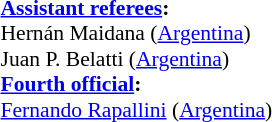<table width=50% style="font-size: 90%">
<tr>
<td><br><strong><a href='#'>Assistant referees</a>:</strong>
<br>Hernán Maidana (<a href='#'>Argentina</a>)
<br>Juan P. Belatti (<a href='#'>Argentina</a>)
<br><strong><a href='#'>Fourth official</a>:</strong>
<br><a href='#'>Fernando Rapallini</a> (<a href='#'>Argentina</a>)</td>
</tr>
</table>
